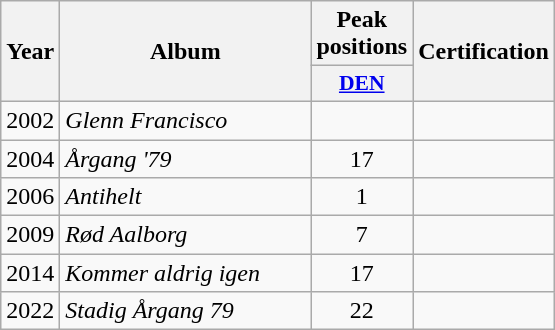<table class="wikitable">
<tr>
<th align="center" rowspan="2" width="10">Year</th>
<th align="center" rowspan="2" width="160">Album</th>
<th align="center" colspan="1" width="20">Peak positions</th>
<th align="center" rowspan="2" width="70">Certification</th>
</tr>
<tr>
<th scope="col" style="width:3em;font-size:90%;"><a href='#'>DEN</a><br></th>
</tr>
<tr>
<td style="text-align:center;">2002</td>
<td><em>Glenn Francisco</em></td>
<td style="text-align:center;"></td>
<td style="text-align:center;"></td>
</tr>
<tr>
<td style="text-align:center;">2004</td>
<td><em>Årgang '79</em></td>
<td style="text-align:center;">17</td>
<td style="text-align:center;"></td>
</tr>
<tr>
<td style="text-align:center;">2006</td>
<td><em>Antihelt</em></td>
<td style="text-align:center;">1</td>
<td style="text-align:center;"></td>
</tr>
<tr>
<td style="text-align:center;">2009</td>
<td><em>Rød Aalborg</em></td>
<td style="text-align:center;">7</td>
<td style="text-align:center;"></td>
</tr>
<tr>
<td style="text-align:center;">2014</td>
<td><em>Kommer aldrig igen</em></td>
<td style="text-align:center;">17</td>
<td style="text-align:center;"></td>
</tr>
<tr>
<td style="text-align:center;">2022</td>
<td><em>Stadig Årgang 79</em></td>
<td style="text-align:center;">22<br></td>
<td style="text-align:center;"></td>
</tr>
</table>
